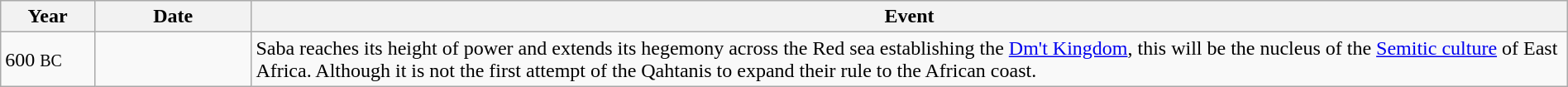<table class="wikitable" width="100%">
<tr>
<th style="width:6%">Year</th>
<th style="width:10%">Date</th>
<th>Event</th>
</tr>
<tr>
<td>600 <small>BC</small></td>
<td></td>
<td>Saba reaches its height of power and extends its hegemony across the Red sea establishing the <a href='#'>Dm't Kingdom</a>, this will be the nucleus of the <a href='#'>Semitic culture</a> of East Africa. Although it is not the first attempt of the Qahtanis to expand their rule to the African coast.</td>
</tr>
</table>
